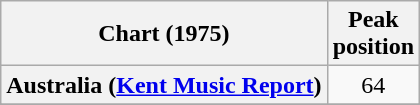<table class="wikitable sortable plainrowheaders" style="text-align:center">
<tr>
<th scope="col">Chart (1975)</th>
<th scope="col">Peak<br>position</th>
</tr>
<tr>
<th scope="row">Australia (<a href='#'>Kent Music Report</a>)</th>
<td>64</td>
</tr>
<tr>
</tr>
<tr>
</tr>
<tr>
</tr>
<tr>
</tr>
<tr>
</tr>
<tr>
</tr>
<tr>
</tr>
<tr>
</tr>
<tr>
</tr>
<tr>
</tr>
<tr>
</tr>
</table>
